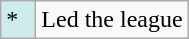<table class="wikitable">
<tr>
<td style="background:#CFECEC; width:1em">*</td>
<td>Led the league</td>
</tr>
</table>
